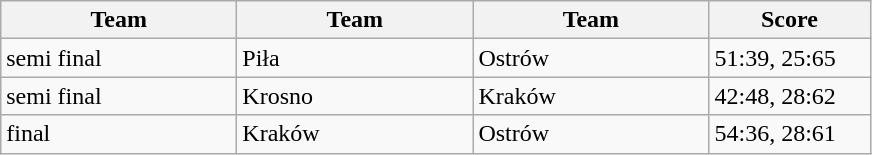<table class="wikitable" style="font-size: 100%">
<tr>
<th width=150>Team</th>
<th width=150>Team</th>
<th width=150>Team</th>
<th width=100>Score</th>
</tr>
<tr>
<td>semi final</td>
<td>Piła</td>
<td>Ostrów</td>
<td>51:39, 25:65</td>
</tr>
<tr>
<td>semi final</td>
<td>Krosno</td>
<td>Kraków</td>
<td>42:48, 28:62</td>
</tr>
<tr>
<td>final</td>
<td>Kraków</td>
<td>Ostrów</td>
<td>54:36, 28:61</td>
</tr>
</table>
